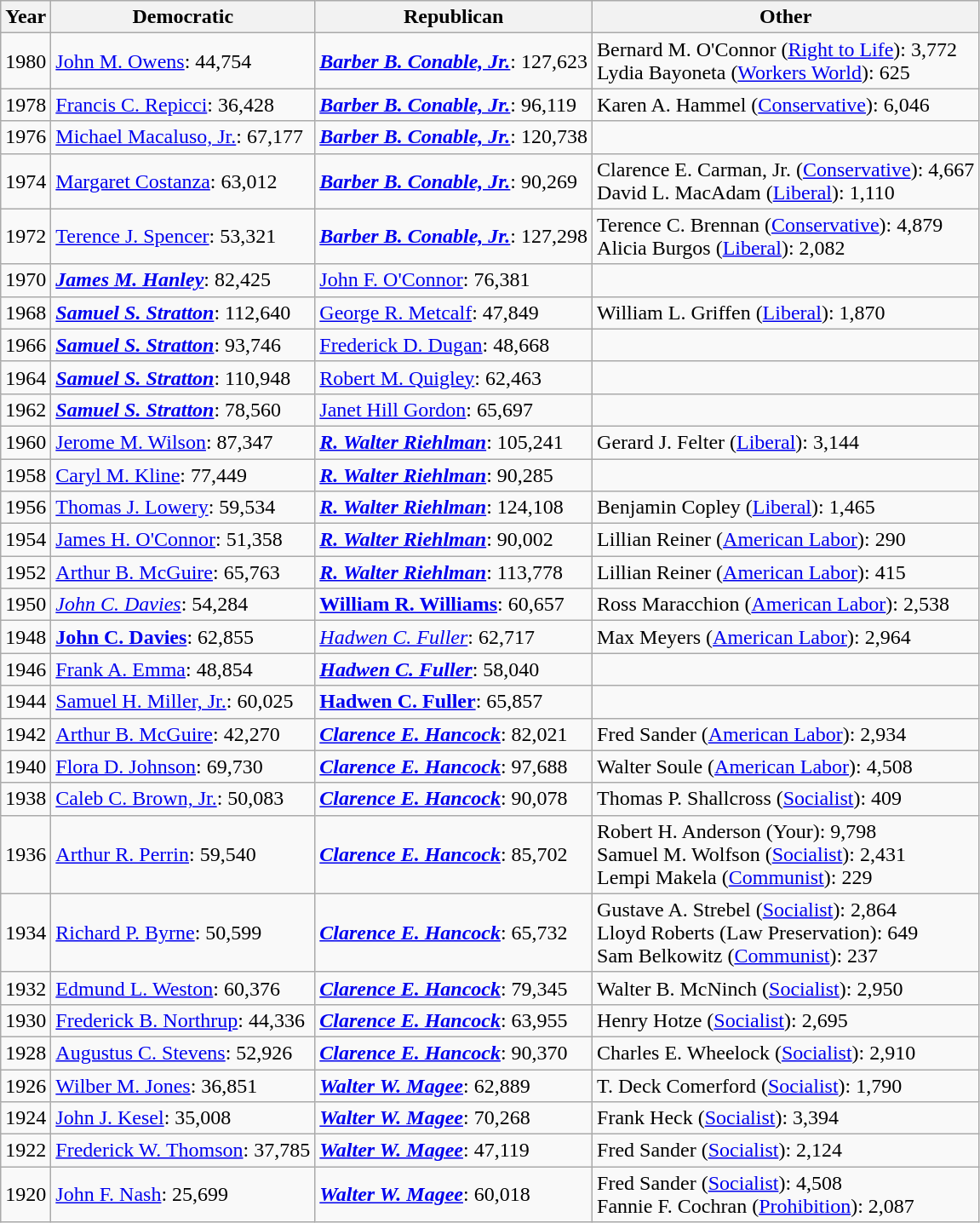<table class=wikitable>
<tr>
<th>Year</th>
<th>Democratic</th>
<th>Republican</th>
<th>Other</th>
</tr>
<tr>
<td>1980</td>
<td><a href='#'>John M. Owens</a>: 44,754</td>
<td><strong><em><a href='#'>Barber B. Conable, Jr.</a></em></strong>: 127,623</td>
<td>Bernard M. O'Connor (<a href='#'>Right to Life</a>): 3,772<br>Lydia Bayoneta (<a href='#'>Workers World</a>): 625</td>
</tr>
<tr>
<td>1978</td>
<td><a href='#'>Francis C. Repicci</a>: 36,428</td>
<td><strong><em><a href='#'>Barber B. Conable, Jr.</a></em></strong>: 96,119</td>
<td>Karen A. Hammel (<a href='#'>Conservative</a>): 6,046</td>
</tr>
<tr>
<td>1976</td>
<td><a href='#'>Michael Macaluso, Jr.</a>: 67,177</td>
<td><strong><em><a href='#'>Barber B. Conable, Jr.</a></em></strong>: 120,738</td>
<td></td>
</tr>
<tr>
<td>1974</td>
<td><a href='#'>Margaret Costanza</a>: 63,012</td>
<td><strong><em><a href='#'>Barber B. Conable, Jr.</a></em></strong>: 90,269</td>
<td>Clarence E. Carman, Jr. (<a href='#'>Conservative</a>): 4,667<br>David L. MacAdam (<a href='#'>Liberal</a>): 1,110</td>
</tr>
<tr>
<td>1972</td>
<td><a href='#'>Terence J. Spencer</a>: 53,321</td>
<td><strong><em><a href='#'>Barber B. Conable, Jr.</a></em></strong>: 127,298</td>
<td>Terence C. Brennan (<a href='#'>Conservative</a>): 4,879<br>Alicia Burgos (<a href='#'>Liberal</a>): 2,082</td>
</tr>
<tr>
<td>1970</td>
<td><strong><em><a href='#'>James M. Hanley</a></em></strong>: 82,425</td>
<td><a href='#'>John F. O'Connor</a>: 76,381</td>
<td></td>
</tr>
<tr>
<td>1968</td>
<td><strong><em><a href='#'>Samuel S. Stratton</a></em></strong>: 112,640</td>
<td><a href='#'>George R. Metcalf</a>: 47,849</td>
<td>William L. Griffen (<a href='#'>Liberal</a>): 1,870</td>
</tr>
<tr>
<td>1966</td>
<td><strong><em><a href='#'>Samuel S. Stratton</a></em></strong>: 93,746</td>
<td><a href='#'>Frederick D. Dugan</a>: 48,668</td>
<td></td>
</tr>
<tr>
<td>1964</td>
<td><strong><em><a href='#'>Samuel S. Stratton</a></em></strong>: 110,948</td>
<td><a href='#'>Robert M. Quigley</a>: 62,463</td>
<td></td>
</tr>
<tr>
<td>1962</td>
<td><strong><em><a href='#'>Samuel S. Stratton</a></em></strong>: 78,560</td>
<td><a href='#'>Janet Hill Gordon</a>: 65,697</td>
<td></td>
</tr>
<tr>
<td>1960</td>
<td><a href='#'>Jerome M. Wilson</a>: 87,347</td>
<td><strong><em><a href='#'>R. Walter Riehlman</a></em></strong>: 105,241</td>
<td>Gerard J. Felter (<a href='#'>Liberal</a>): 3,144</td>
</tr>
<tr>
<td>1958</td>
<td><a href='#'>Caryl M. Kline</a>: 77,449</td>
<td><strong><em><a href='#'>R. Walter Riehlman</a></em></strong>: 90,285</td>
<td></td>
</tr>
<tr>
<td>1956</td>
<td><a href='#'>Thomas J. Lowery</a>: 59,534</td>
<td><strong><em><a href='#'>R. Walter Riehlman</a></em></strong>: 124,108</td>
<td>Benjamin Copley (<a href='#'>Liberal</a>): 1,465</td>
</tr>
<tr>
<td>1954</td>
<td><a href='#'>James H. O'Connor</a>: 51,358</td>
<td><strong><em><a href='#'>R. Walter Riehlman</a></em></strong>: 90,002</td>
<td>Lillian Reiner (<a href='#'>American Labor</a>): 290</td>
</tr>
<tr>
<td>1952</td>
<td><a href='#'>Arthur B. McGuire</a>: 65,763</td>
<td><strong><em><a href='#'>R. Walter Riehlman</a></em></strong>: 113,778</td>
<td>Lillian Reiner (<a href='#'>American Labor</a>): 415</td>
</tr>
<tr>
<td>1950</td>
<td><em><a href='#'>John C. Davies</a></em>: 54,284</td>
<td><strong><a href='#'>William R. Williams</a></strong>: 60,657</td>
<td>Ross Maracchion (<a href='#'>American Labor</a>): 2,538</td>
</tr>
<tr>
<td>1948</td>
<td><strong><a href='#'>John C. Davies</a></strong>: 62,855</td>
<td><em><a href='#'>Hadwen C. Fuller</a></em>: 62,717</td>
<td>Max Meyers (<a href='#'>American Labor</a>): 2,964</td>
</tr>
<tr>
<td>1946</td>
<td><a href='#'>Frank A. Emma</a>: 48,854</td>
<td><strong><em><a href='#'>Hadwen C. Fuller</a></em></strong>: 58,040</td>
<td></td>
</tr>
<tr>
<td>1944</td>
<td><a href='#'>Samuel H. Miller, Jr.</a>: 60,025</td>
<td><strong><a href='#'>Hadwen C. Fuller</a></strong>: 65,857</td>
<td></td>
</tr>
<tr>
<td>1942</td>
<td><a href='#'>Arthur B. McGuire</a>: 42,270</td>
<td><strong><em><a href='#'>Clarence E. Hancock</a></em></strong>: 82,021</td>
<td>Fred Sander (<a href='#'>American Labor</a>): 2,934</td>
</tr>
<tr>
<td>1940</td>
<td><a href='#'>Flora D. Johnson</a>: 69,730</td>
<td><strong><em><a href='#'>Clarence E. Hancock</a></em></strong>: 97,688</td>
<td>Walter Soule (<a href='#'>American Labor</a>): 4,508</td>
</tr>
<tr>
<td>1938</td>
<td><a href='#'>Caleb C. Brown, Jr.</a>: 50,083</td>
<td><strong><em><a href='#'>Clarence E. Hancock</a></em></strong>: 90,078</td>
<td>Thomas P. Shallcross (<a href='#'>Socialist</a>): 409</td>
</tr>
<tr>
<td>1936</td>
<td><a href='#'>Arthur R. Perrin</a>: 59,540</td>
<td><strong><em><a href='#'>Clarence E. Hancock</a></em></strong>: 85,702</td>
<td>Robert H. Anderson (Your): 9,798<br>Samuel M. Wolfson (<a href='#'>Socialist</a>): 2,431<br>Lempi Makela (<a href='#'>Communist</a>): 229</td>
</tr>
<tr>
<td>1934</td>
<td><a href='#'>Richard P. Byrne</a>: 50,599</td>
<td><strong><em><a href='#'>Clarence E. Hancock</a></em></strong>: 65,732</td>
<td>Gustave A. Strebel (<a href='#'>Socialist</a>): 2,864<br>Lloyd Roberts (Law Preservation): 649<br>Sam Belkowitz (<a href='#'>Communist</a>): 237</td>
</tr>
<tr>
<td>1932</td>
<td><a href='#'>Edmund L. Weston</a>: 60,376</td>
<td><strong><em><a href='#'>Clarence E. Hancock</a></em></strong>: 79,345</td>
<td>Walter B. McNinch (<a href='#'>Socialist</a>): 2,950</td>
</tr>
<tr>
<td>1930</td>
<td><a href='#'>Frederick B. Northrup</a>: 44,336</td>
<td><strong><em><a href='#'>Clarence E. Hancock</a></em></strong>: 63,955</td>
<td>Henry Hotze (<a href='#'>Socialist</a>): 2,695</td>
</tr>
<tr>
<td>1928</td>
<td><a href='#'>Augustus C. Stevens</a>: 52,926</td>
<td><strong><em><a href='#'>Clarence E. Hancock</a></em></strong>: 90,370</td>
<td>Charles E. Wheelock (<a href='#'>Socialist</a>): 2,910</td>
</tr>
<tr>
<td>1926</td>
<td><a href='#'>Wilber M. Jones</a>: 36,851</td>
<td><strong><em><a href='#'>Walter W. Magee</a></em></strong>: 62,889</td>
<td>T. Deck Comerford (<a href='#'>Socialist</a>): 1,790</td>
</tr>
<tr>
<td>1924</td>
<td><a href='#'>John J. Kesel</a>: 35,008</td>
<td><strong><em><a href='#'>Walter W. Magee</a></em></strong>: 70,268</td>
<td>Frank Heck (<a href='#'>Socialist</a>): 3,394</td>
</tr>
<tr>
<td>1922</td>
<td><a href='#'>Frederick W. Thomson</a>: 37,785</td>
<td><strong><em><a href='#'>Walter W. Magee</a></em></strong>: 47,119</td>
<td>Fred Sander (<a href='#'>Socialist</a>): 2,124</td>
</tr>
<tr>
<td>1920</td>
<td><a href='#'>John F. Nash</a>: 25,699</td>
<td><strong><em><a href='#'>Walter W. Magee</a></em></strong>: 60,018</td>
<td>Fred Sander (<a href='#'>Socialist</a>): 4,508<br>Fannie F. Cochran (<a href='#'>Prohibition</a>): 2,087</td>
</tr>
</table>
